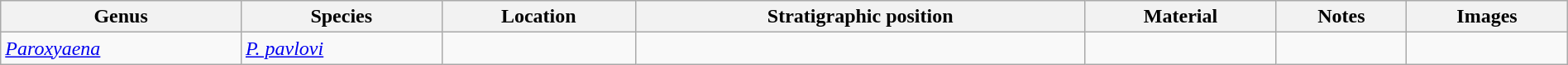<table class="wikitable sortable"  style="margin:auto; width:100%;">
<tr>
<th>Genus</th>
<th>Species</th>
<th>Location</th>
<th>Stratigraphic position</th>
<th>Material</th>
<th>Notes</th>
<th>Images</th>
</tr>
<tr>
<td><em><a href='#'>Paroxyaena</a></em></td>
<td><em><a href='#'>P. pavlovi</a></em></td>
<td></td>
<td></td>
<td></td>
<td></td>
</tr>
</table>
